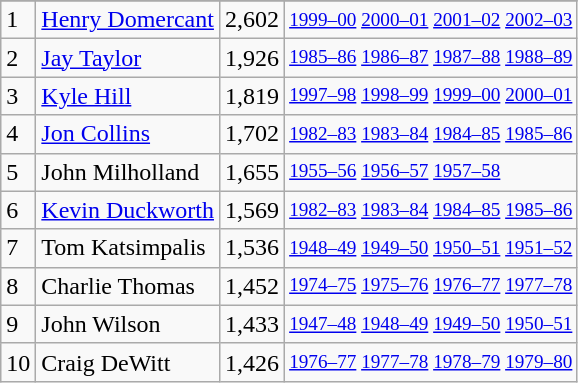<table class="wikitable">
<tr>
</tr>
<tr>
<td>1</td>
<td><a href='#'>Henry Domercant</a></td>
<td>2,602</td>
<td style="font-size:80%;"><a href='#'>1999–00</a> <a href='#'>2000–01</a> <a href='#'>2001–02</a> <a href='#'>2002–03</a></td>
</tr>
<tr>
<td>2</td>
<td><a href='#'>Jay Taylor</a></td>
<td>1,926</td>
<td style="font-size:80%;"><a href='#'>1985–86</a> <a href='#'>1986–87</a> <a href='#'>1987–88</a> <a href='#'>1988–89</a></td>
</tr>
<tr>
<td>3</td>
<td><a href='#'>Kyle Hill</a></td>
<td>1,819</td>
<td style="font-size:80%;"><a href='#'>1997–98</a> <a href='#'>1998–99</a> <a href='#'>1999–00</a> <a href='#'>2000–01</a></td>
</tr>
<tr>
<td>4</td>
<td><a href='#'>Jon Collins</a></td>
<td>1,702</td>
<td style="font-size:80%;"><a href='#'>1982–83</a> <a href='#'>1983–84</a> <a href='#'>1984–85</a> <a href='#'>1985–86</a></td>
</tr>
<tr>
<td>5</td>
<td>John Milholland</td>
<td>1,655</td>
<td style="font-size:80%;"><a href='#'>1955–56</a> <a href='#'>1956–57</a> <a href='#'>1957–58</a></td>
</tr>
<tr>
<td>6</td>
<td><a href='#'>Kevin Duckworth</a></td>
<td>1,569</td>
<td style="font-size:80%;"><a href='#'>1982–83</a> <a href='#'>1983–84</a> <a href='#'>1984–85</a> <a href='#'>1985–86</a></td>
</tr>
<tr>
<td>7</td>
<td>Tom Katsimpalis</td>
<td>1,536</td>
<td style="font-size:80%;"><a href='#'>1948–49</a> <a href='#'>1949–50</a> <a href='#'>1950–51</a> <a href='#'>1951–52</a></td>
</tr>
<tr>
<td>8</td>
<td>Charlie Thomas</td>
<td>1,452</td>
<td style="font-size:80%;"><a href='#'>1974–75</a> <a href='#'>1975–76</a> <a href='#'>1976–77</a> <a href='#'>1977–78</a></td>
</tr>
<tr>
<td>9</td>
<td>John Wilson</td>
<td>1,433</td>
<td style="font-size:80%;"><a href='#'>1947–48</a> <a href='#'>1948–49</a> <a href='#'>1949–50</a> <a href='#'>1950–51</a></td>
</tr>
<tr>
<td>10</td>
<td>Craig DeWitt</td>
<td>1,426</td>
<td style="font-size:80%;"><a href='#'>1976–77</a> <a href='#'>1977–78</a> <a href='#'>1978–79</a> <a href='#'>1979–80</a></td>
</tr>
</table>
